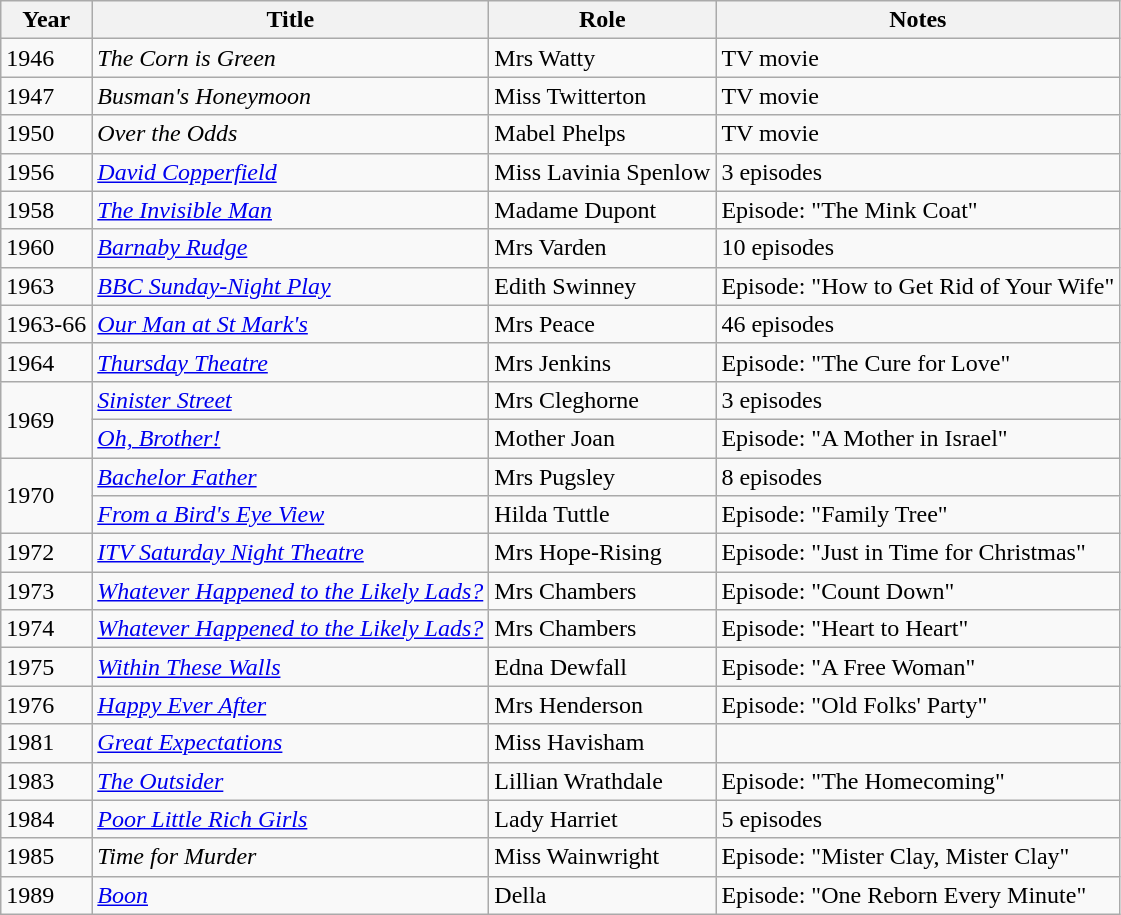<table class="wikitable sortable">
<tr>
<th>Year</th>
<th>Title</th>
<th>Role</th>
<th>Notes</th>
</tr>
<tr>
<td>1946</td>
<td><em>The Corn is Green</em></td>
<td>Mrs Watty</td>
<td>TV movie</td>
</tr>
<tr>
<td>1947</td>
<td><em>Busman's Honeymoon</em></td>
<td>Miss Twitterton</td>
<td>TV movie</td>
</tr>
<tr>
<td>1950</td>
<td><em>Over the Odds</em></td>
<td>Mabel Phelps</td>
<td>TV movie</td>
</tr>
<tr>
<td>1956</td>
<td><em><a href='#'>David Copperfield</a></em></td>
<td>Miss Lavinia Spenlow</td>
<td>3 episodes</td>
</tr>
<tr>
<td>1958</td>
<td><em><a href='#'>The Invisible Man</a></em></td>
<td>Madame Dupont</td>
<td>Episode: "The Mink Coat"</td>
</tr>
<tr>
<td>1960</td>
<td><em><a href='#'>Barnaby Rudge</a></em></td>
<td>Mrs Varden</td>
<td>10 episodes</td>
</tr>
<tr>
<td>1963</td>
<td><em><a href='#'>BBC Sunday-Night Play</a></em></td>
<td>Edith Swinney</td>
<td>Episode: "How to Get Rid of Your Wife"</td>
</tr>
<tr>
<td>1963-66</td>
<td><em><a href='#'>Our Man at St Mark's</a></em></td>
<td>Mrs Peace</td>
<td>46 episodes</td>
</tr>
<tr>
<td>1964</td>
<td><em><a href='#'>Thursday Theatre</a></em></td>
<td>Mrs Jenkins</td>
<td>Episode: "The Cure for Love"</td>
</tr>
<tr>
<td rowspan=2>1969</td>
<td><em><a href='#'>Sinister Street</a></em></td>
<td>Mrs Cleghorne</td>
<td>3 episodes</td>
</tr>
<tr>
<td><em><a href='#'>Oh, Brother!</a></em></td>
<td>Mother Joan</td>
<td>Episode: "A Mother in Israel"</td>
</tr>
<tr>
<td rowspan=2>1970</td>
<td><em><a href='#'>Bachelor Father</a></em></td>
<td>Mrs Pugsley</td>
<td>8 episodes</td>
</tr>
<tr>
<td><em><a href='#'>From a Bird's Eye View</a></em></td>
<td>Hilda Tuttle</td>
<td>Episode: "Family Tree"</td>
</tr>
<tr>
<td>1972</td>
<td><em><a href='#'>ITV Saturday Night Theatre</a></em></td>
<td>Mrs Hope-Rising</td>
<td>Episode: "Just in Time for Christmas"</td>
</tr>
<tr>
<td>1973</td>
<td><em><a href='#'>Whatever Happened to the Likely Lads?</a></em></td>
<td>Mrs Chambers</td>
<td>Episode: "Count Down"</td>
</tr>
<tr>
<td>1974</td>
<td><em><a href='#'>Whatever Happened to the Likely Lads?</a></em></td>
<td>Mrs Chambers</td>
<td>Episode: "Heart to Heart"</td>
</tr>
<tr>
<td>1975</td>
<td><em><a href='#'>Within These Walls</a></em></td>
<td>Edna Dewfall</td>
<td>Episode: "A Free Woman"</td>
</tr>
<tr>
<td>1976</td>
<td><em><a href='#'>Happy Ever After</a></em></td>
<td>Mrs Henderson</td>
<td>Episode: "Old Folks' Party"</td>
</tr>
<tr>
<td>1981</td>
<td><em><a href='#'>Great Expectations</a></em></td>
<td>Miss Havisham</td>
<td></td>
</tr>
<tr>
<td>1983</td>
<td><em><a href='#'>The Outsider</a></em></td>
<td>Lillian Wrathdale</td>
<td>Episode: "The Homecoming"</td>
</tr>
<tr>
<td>1984</td>
<td><em><a href='#'>Poor Little Rich Girls</a></em></td>
<td>Lady Harriet</td>
<td>5 episodes</td>
</tr>
<tr>
<td>1985</td>
<td><em>Time for Murder</em></td>
<td>Miss Wainwright</td>
<td>Episode: "Mister Clay, Mister Clay"</td>
</tr>
<tr>
<td>1989</td>
<td><em><a href='#'>Boon</a></em></td>
<td>Della</td>
<td>Episode: "One Reborn Every Minute"</td>
</tr>
</table>
